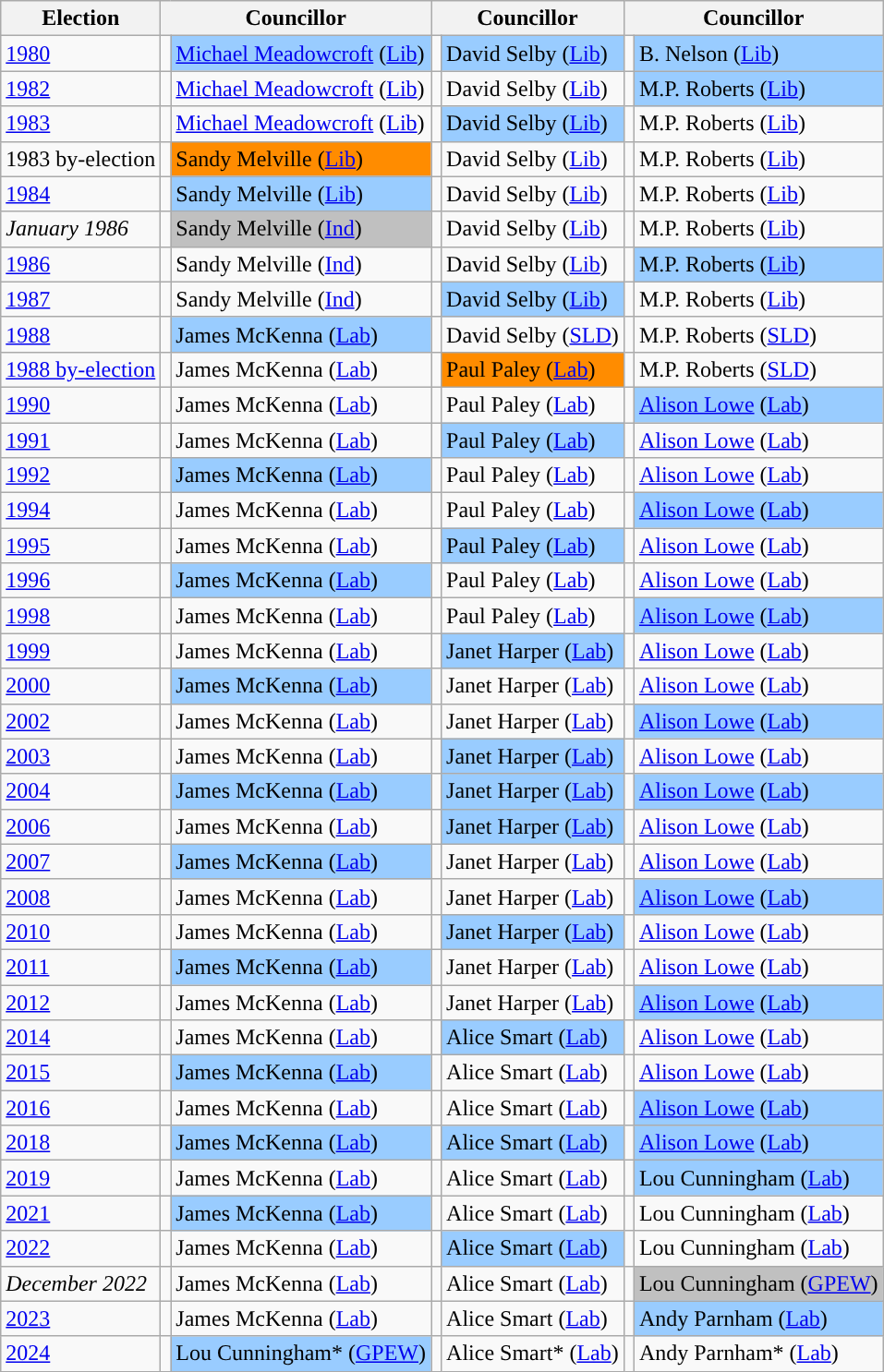<table class="wikitable">
<tr>
<th>Election</th>
<th colspan="2">Councillor</th>
<th colspan="2">Councillor</th>
<th colspan="2">Councillor</th>
</tr>
<tr>
<td><a href='#'>1980</a></td>
<td style="background-color: "></td>
<td bgcolor="#99CCFF"><a href='#'>Michael Meadowcroft</a> (<a href='#'>Lib</a>)</td>
<td style="background-color: "></td>
<td bgcolor="#99CCFF">David Selby (<a href='#'>Lib</a>)</td>
<td style="background-color: "></td>
<td bgcolor="#99CCFF">B. Nelson (<a href='#'>Lib</a>)</td>
</tr>
<tr>
<td><a href='#'>1982</a></td>
<td style="background-color: "></td>
<td><a href='#'>Michael Meadowcroft</a> (<a href='#'>Lib</a>)</td>
<td style="background-color: "></td>
<td>David Selby (<a href='#'>Lib</a>)</td>
<td style="background-color: "></td>
<td bgcolor="#99CCFF">M.P. Roberts (<a href='#'>Lib</a>)</td>
</tr>
<tr>
<td><a href='#'>1983</a></td>
<td style="background-color: "></td>
<td><a href='#'>Michael Meadowcroft</a> (<a href='#'>Lib</a>)</td>
<td style="background-color: "></td>
<td bgcolor="#99CCFF">David Selby (<a href='#'>Lib</a>)</td>
<td style="background-color: "></td>
<td>M.P. Roberts (<a href='#'>Lib</a>)</td>
</tr>
<tr>
<td>1983 by-election</td>
<td style="background-color: "></td>
<td bgcolor="#FF8C00">Sandy Melville (<a href='#'>Lib</a>)</td>
<td style="background-color: "></td>
<td>David Selby (<a href='#'>Lib</a>)</td>
<td style="background-color: "></td>
<td>M.P. Roberts (<a href='#'>Lib</a>)</td>
</tr>
<tr>
<td><a href='#'>1984</a></td>
<td style="background-color: "></td>
<td bgcolor="#99CCFF">Sandy Melville (<a href='#'>Lib</a>)</td>
<td style="background-color: "></td>
<td>David Selby (<a href='#'>Lib</a>)</td>
<td style="background-color: "></td>
<td>M.P. Roberts (<a href='#'>Lib</a>)</td>
</tr>
<tr>
<td><em>January 1986</em></td>
<td style="background-color: "></td>
<td bgcolor="#C0C0C0">Sandy Melville (<a href='#'>Ind</a>)</td>
<td style="background-color: "></td>
<td>David Selby (<a href='#'>Lib</a>)</td>
<td style="background-color: "></td>
<td>M.P. Roberts (<a href='#'>Lib</a>)</td>
</tr>
<tr>
<td><a href='#'>1986</a></td>
<td style="background-color: "></td>
<td>Sandy Melville (<a href='#'>Ind</a>)</td>
<td style="background-color: "></td>
<td>David Selby (<a href='#'>Lib</a>)</td>
<td style="background-color: "></td>
<td bgcolor="#99CCFF">M.P. Roberts (<a href='#'>Lib</a>)</td>
</tr>
<tr>
<td><a href='#'>1987</a></td>
<td style="background-color: "></td>
<td>Sandy Melville (<a href='#'>Ind</a>)</td>
<td style="background-color: "></td>
<td bgcolor="#99CCFF">David Selby (<a href='#'>Lib</a>)</td>
<td style="background-color: "></td>
<td>M.P. Roberts (<a href='#'>Lib</a>)</td>
</tr>
<tr>
<td><a href='#'>1988</a></td>
<td style="background-color: "></td>
<td bgcolor="#99CCFF">James McKenna (<a href='#'>Lab</a>)</td>
<td style="background-color: "></td>
<td>David Selby (<a href='#'>SLD</a>)</td>
<td style="background-color: "></td>
<td>M.P. Roberts (<a href='#'>SLD</a>)</td>
</tr>
<tr>
<td><a href='#'>1988 by-election</a></td>
<td style="background-color: "></td>
<td>James McKenna (<a href='#'>Lab</a>)</td>
<td style="background-color: "></td>
<td bgcolor="#FF8C00">Paul Paley (<a href='#'>Lab</a>)</td>
<td style="background-color: "></td>
<td>M.P. Roberts (<a href='#'>SLD</a>)</td>
</tr>
<tr>
<td><a href='#'>1990</a></td>
<td style="background-color: "></td>
<td>James McKenna (<a href='#'>Lab</a>)</td>
<td style="background-color: "></td>
<td>Paul Paley (<a href='#'>Lab</a>)</td>
<td style="background-color: "></td>
<td bgcolor="#99CCFF"><a href='#'>Alison Lowe</a> (<a href='#'>Lab</a>)</td>
</tr>
<tr>
<td><a href='#'>1991</a></td>
<td style="background-color: "></td>
<td>James McKenna (<a href='#'>Lab</a>)</td>
<td style="background-color: "></td>
<td bgcolor="#99CCFF">Paul Paley (<a href='#'>Lab</a>)</td>
<td style="background-color: "></td>
<td><a href='#'>Alison Lowe</a> (<a href='#'>Lab</a>)</td>
</tr>
<tr>
<td><a href='#'>1992</a></td>
<td style="background-color: "></td>
<td bgcolor="#99CCFF">James McKenna (<a href='#'>Lab</a>)</td>
<td style="background-color: "></td>
<td>Paul Paley (<a href='#'>Lab</a>)</td>
<td style="background-color: "></td>
<td><a href='#'>Alison Lowe</a> (<a href='#'>Lab</a>)</td>
</tr>
<tr>
<td><a href='#'>1994</a></td>
<td style="background-color: "></td>
<td>James McKenna (<a href='#'>Lab</a>)</td>
<td style="background-color: "></td>
<td>Paul Paley (<a href='#'>Lab</a>)</td>
<td style="background-color: "></td>
<td bgcolor="#99CCFF"><a href='#'>Alison Lowe</a> (<a href='#'>Lab</a>)</td>
</tr>
<tr>
<td><a href='#'>1995</a></td>
<td style="background-color: "></td>
<td>James McKenna (<a href='#'>Lab</a>)</td>
<td style="background-color: "></td>
<td bgcolor="#99CCFF">Paul Paley (<a href='#'>Lab</a>)</td>
<td style="background-color: "></td>
<td><a href='#'>Alison Lowe</a> (<a href='#'>Lab</a>)</td>
</tr>
<tr>
<td><a href='#'>1996</a></td>
<td style="background-color: "></td>
<td bgcolor="#99CCFF">James McKenna (<a href='#'>Lab</a>)</td>
<td style="background-color: "></td>
<td>Paul Paley (<a href='#'>Lab</a>)</td>
<td style="background-color: "></td>
<td><a href='#'>Alison Lowe</a> (<a href='#'>Lab</a>)</td>
</tr>
<tr>
<td><a href='#'>1998</a></td>
<td style="background-color: "></td>
<td>James McKenna (<a href='#'>Lab</a>)</td>
<td style="background-color: "></td>
<td>Paul Paley (<a href='#'>Lab</a>)</td>
<td style="background-color: "></td>
<td bgcolor="#99CCFF"><a href='#'>Alison Lowe</a> (<a href='#'>Lab</a>)</td>
</tr>
<tr>
<td><a href='#'>1999</a></td>
<td style="background-color: "></td>
<td>James McKenna (<a href='#'>Lab</a>)</td>
<td style="background-color: "></td>
<td bgcolor="#99CCFF">Janet Harper (<a href='#'>Lab</a>)</td>
<td style="background-color: "></td>
<td><a href='#'>Alison Lowe</a> (<a href='#'>Lab</a>)</td>
</tr>
<tr>
<td><a href='#'>2000</a></td>
<td style="background-color: "></td>
<td bgcolor="#99CCFF">James McKenna (<a href='#'>Lab</a>)</td>
<td style="background-color: "></td>
<td>Janet Harper (<a href='#'>Lab</a>)</td>
<td style="background-color: "></td>
<td><a href='#'>Alison Lowe</a> (<a href='#'>Lab</a>)</td>
</tr>
<tr>
<td><a href='#'>2002</a></td>
<td style="background-color: "></td>
<td>James McKenna (<a href='#'>Lab</a>)</td>
<td style="background-color: "></td>
<td>Janet Harper (<a href='#'>Lab</a>)</td>
<td style="background-color: "></td>
<td bgcolor="#99CCFF"><a href='#'>Alison Lowe</a> (<a href='#'>Lab</a>)</td>
</tr>
<tr>
<td><a href='#'>2003</a></td>
<td style="background-color: "></td>
<td>James McKenna (<a href='#'>Lab</a>)</td>
<td style="background-color: "></td>
<td bgcolor="#99CCFF">Janet Harper (<a href='#'>Lab</a>)</td>
<td style="background-color: "></td>
<td><a href='#'>Alison Lowe</a> (<a href='#'>Lab</a>)</td>
</tr>
<tr>
<td><a href='#'>2004</a></td>
<td style="background-color: "></td>
<td bgcolor="#99CCFF">James McKenna (<a href='#'>Lab</a>)</td>
<td style="background-color: "></td>
<td bgcolor="#99CCFF">Janet Harper (<a href='#'>Lab</a>)</td>
<td style="background-color: "></td>
<td bgcolor="#99CCFF"><a href='#'>Alison Lowe</a> (<a href='#'>Lab</a>)</td>
</tr>
<tr>
<td><a href='#'>2006</a></td>
<td style="background-color: "></td>
<td>James McKenna (<a href='#'>Lab</a>)</td>
<td style="background-color: "></td>
<td bgcolor="#99CCFF">Janet Harper (<a href='#'>Lab</a>)</td>
<td style="background-color: "></td>
<td><a href='#'>Alison Lowe</a> (<a href='#'>Lab</a>)</td>
</tr>
<tr>
<td><a href='#'>2007</a></td>
<td style="background-color: "></td>
<td bgcolor="#99CCFF">James McKenna (<a href='#'>Lab</a>)</td>
<td style="background-color: "></td>
<td>Janet Harper (<a href='#'>Lab</a>)</td>
<td style="background-color: "></td>
<td><a href='#'>Alison Lowe</a> (<a href='#'>Lab</a>)</td>
</tr>
<tr>
<td><a href='#'>2008</a></td>
<td style="background-color: "></td>
<td>James McKenna (<a href='#'>Lab</a>)</td>
<td style="background-color: "></td>
<td>Janet Harper (<a href='#'>Lab</a>)</td>
<td style="background-color: "></td>
<td bgcolor="#99CCFF"><a href='#'>Alison Lowe</a> (<a href='#'>Lab</a>)</td>
</tr>
<tr>
<td><a href='#'>2010</a></td>
<td style="background-color: "></td>
<td>James McKenna (<a href='#'>Lab</a>)</td>
<td style="background-color: "></td>
<td bgcolor="#99CCFF">Janet Harper (<a href='#'>Lab</a>)</td>
<td style="background-color: "></td>
<td><a href='#'>Alison Lowe</a> (<a href='#'>Lab</a>)</td>
</tr>
<tr>
<td><a href='#'>2011</a></td>
<td style="background-color: "></td>
<td bgcolor="#99CCFF">James McKenna (<a href='#'>Lab</a>)</td>
<td style="background-color: "></td>
<td>Janet Harper (<a href='#'>Lab</a>)</td>
<td style="background-color: "></td>
<td><a href='#'>Alison Lowe</a> (<a href='#'>Lab</a>)</td>
</tr>
<tr>
<td><a href='#'>2012</a></td>
<td style="background-color: "></td>
<td>James McKenna (<a href='#'>Lab</a>)</td>
<td style="background-color: "></td>
<td>Janet Harper (<a href='#'>Lab</a>)</td>
<td style="background-color: "></td>
<td bgcolor="#99CCFF"><a href='#'>Alison Lowe</a> (<a href='#'>Lab</a>)</td>
</tr>
<tr>
<td><a href='#'>2014</a></td>
<td style="background-color: "></td>
<td>James McKenna (<a href='#'>Lab</a>)</td>
<td style="background-color: "></td>
<td bgcolor="#99CCFF">Alice Smart (<a href='#'>Lab</a>)</td>
<td style="background-color: "></td>
<td><a href='#'>Alison Lowe</a> (<a href='#'>Lab</a>)</td>
</tr>
<tr>
<td><a href='#'>2015</a></td>
<td style="background-color: "></td>
<td bgcolor="#99CCFF">James McKenna (<a href='#'>Lab</a>)</td>
<td style="background-color: "></td>
<td>Alice Smart (<a href='#'>Lab</a>)</td>
<td style="background-color: "></td>
<td><a href='#'>Alison Lowe</a> (<a href='#'>Lab</a>)</td>
</tr>
<tr>
<td><a href='#'>2016</a></td>
<td style="background-color: "></td>
<td>James McKenna (<a href='#'>Lab</a>)</td>
<td style="background-color: "></td>
<td>Alice Smart (<a href='#'>Lab</a>)</td>
<td style="background-color: "></td>
<td bgcolor="#99CCFF"><a href='#'>Alison Lowe</a> (<a href='#'>Lab</a>)</td>
</tr>
<tr>
<td><a href='#'>2018</a></td>
<td style="background-color: "></td>
<td bgcolor="#99CCFF">James McKenna (<a href='#'>Lab</a>)</td>
<td style="background-color: "></td>
<td bgcolor="#99CCFF">Alice Smart (<a href='#'>Lab</a>)</td>
<td style="background-color: "></td>
<td bgcolor="#99CCFF"><a href='#'>Alison Lowe</a> (<a href='#'>Lab</a>)</td>
</tr>
<tr>
<td><a href='#'>2019</a></td>
<td style="background-color: "></td>
<td>James McKenna (<a href='#'>Lab</a>)</td>
<td style="background-color: "></td>
<td>Alice Smart (<a href='#'>Lab</a>)</td>
<td style="background-color: "></td>
<td bgcolor="#99CCFF">Lou Cunningham (<a href='#'>Lab</a>)</td>
</tr>
<tr>
<td><a href='#'>2021</a></td>
<td style="background-color: "></td>
<td bgcolor="#99CCFF">James McKenna (<a href='#'>Lab</a>)</td>
<td style="background-color: "></td>
<td>Alice Smart (<a href='#'>Lab</a>)</td>
<td style="background-color: "></td>
<td>Lou Cunningham (<a href='#'>Lab</a>)</td>
</tr>
<tr>
<td><a href='#'>2022</a></td>
<td style="background-color: "></td>
<td>James McKenna (<a href='#'>Lab</a>)</td>
<td style="background-color: "></td>
<td bgcolor="#99CCFF">Alice Smart (<a href='#'>Lab</a>)</td>
<td style="background-color: "></td>
<td>Lou Cunningham (<a href='#'>Lab</a>)</td>
</tr>
<tr>
<td><em>December 2022</em></td>
<td style="background-color: "></td>
<td>James McKenna (<a href='#'>Lab</a>)</td>
<td style="background-color: "></td>
<td>Alice Smart (<a href='#'>Lab</a>)</td>
<td style="background-color: "></td>
<td bgcolor="#C0C0C0">Lou Cunningham (<a href='#'>GPEW</a>)</td>
</tr>
<tr>
<td><a href='#'>2023</a></td>
<td style="background-color: "></td>
<td>James McKenna (<a href='#'>Lab</a>)</td>
<td style="background-color: "></td>
<td>Alice Smart (<a href='#'>Lab</a>)</td>
<td style="background-color: "></td>
<td bgcolor="#99CCFF">Andy Parnham (<a href='#'>Lab</a>)</td>
</tr>
<tr>
<td><a href='#'>2024</a></td>
<td style="background-color: "></td>
<td bgcolor="#99CCFF">Lou Cunningham* (<a href='#'>GPEW</a>)</td>
<td style="background-color: "></td>
<td>Alice Smart* (<a href='#'>Lab</a>)</td>
<td style="background-color: "></td>
<td>Andy Parnham* (<a href='#'>Lab</a>)</td>
</tr>
</table>
